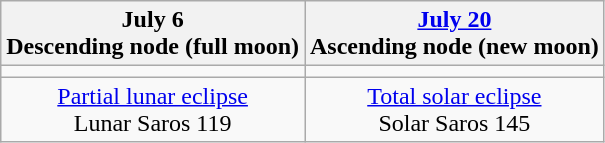<table class="wikitable">
<tr>
<th>July 6<br>Descending node (full moon)</th>
<th><a href='#'>July 20</a><br>Ascending node (new moon)<br></th>
</tr>
<tr>
<td></td>
<td></td>
</tr>
<tr align=center>
<td><a href='#'>Partial lunar eclipse</a><br>Lunar Saros 119</td>
<td><a href='#'>Total solar eclipse</a><br>Solar Saros 145</td>
</tr>
</table>
